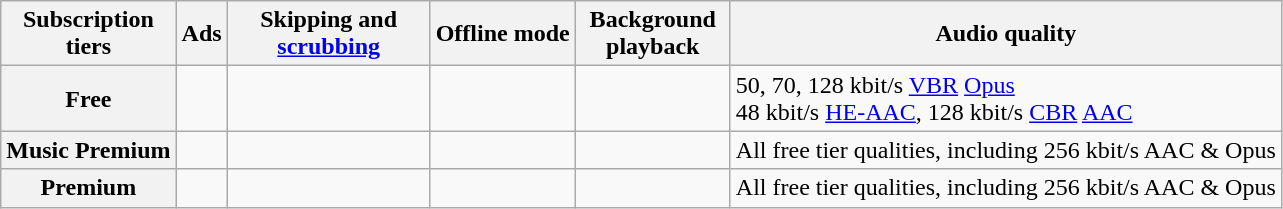<table class="wikitable">
<tr>
<th style=max-width:4em>Subscription tiers</th>
<th style=max-width:2em>Ads</th>
<th style=max-width:8em>Skipping and <a href='#'>scrubbing</a></th>
<th style=max-width:6em>Offline mode</th>
<th style=max-width:6em>Background playback</th>
<th style=max-width:6em>Audio quality</th>
</tr>
<tr>
<th>Free</th>
<td></td>
<td></td>
<td></td>
<td></td>
<td>50, 70, 128 kbit/s <a href='#'>VBR</a> <a href='#'>Opus</a> <br>48 kbit/s <a href='#'>HE-AAC</a>, 128 kbit/s <a href='#'>CBR</a> <a href='#'>AAC</a></td>
</tr>
<tr>
<th>Music Premium</th>
<td></td>
<td></td>
<td></td>
<td></td>
<td>All free tier qualities, including 256 kbit/s AAC & Opus</td>
</tr>
<tr>
<th>Premium</th>
<td></td>
<td></td>
<td></td>
<td></td>
<td>All free tier qualities, including 256 kbit/s AAC & Opus</td>
</tr>
</table>
